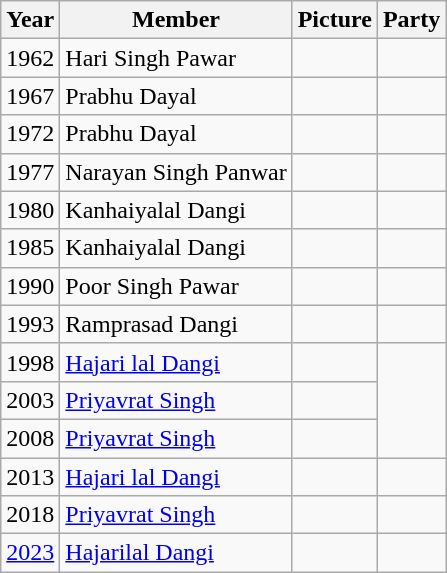<table class="wikitable sortable">
<tr>
<th>Year</th>
<th>Member</th>
<th>Picture</th>
<th colspan="2">Party</th>
</tr>
<tr>
<td>1962</td>
<td>Hari Singh Pawar</td>
<td></td>
<td></td>
</tr>
<tr>
<td>1967</td>
<td>Prabhu Dayal</td>
<td></td>
<td></td>
</tr>
<tr>
<td>1972</td>
<td>Prabhu Dayal</td>
<td></td>
</tr>
<tr>
<td>1977</td>
<td>Narayan Singh Panwar</td>
<td></td>
<td></td>
</tr>
<tr>
<td>1980</td>
<td>Kanhaiyalal Dangi</td>
<td></td>
<td></td>
</tr>
<tr>
<td>1985</td>
<td>Kanhaiyalal Dangi</td>
<td></td>
</tr>
<tr>
<td>1990</td>
<td>Poor Singh Pawar</td>
<td></td>
<td></td>
</tr>
<tr>
<td>1993</td>
<td>Ramprasad Dangi</td>
<td></td>
<td></td>
</tr>
<tr>
<td>1998</td>
<td><a href='#'>Hajari lal Dangi</a></td>
<td></td>
</tr>
<tr>
<td>2003</td>
<td><a href='#'>Priyavrat Singh</a></td>
<td></td>
</tr>
<tr>
<td>2008</td>
<td><a href='#'>Priyavrat Singh</a></td>
<td></td>
</tr>
<tr>
<td>2013</td>
<td><a href='#'>Hajari lal Dangi</a></td>
<td></td>
<td></td>
</tr>
<tr>
<td>2018</td>
<td><a href='#'>Priyavrat Singh</a></td>
<td></td>
<td></td>
</tr>
<tr>
<td><a href='#'>2023</a></td>
<td><a href='#'>Hajarilal Dangi</a></td>
<td></td>
<td></td>
</tr>
</table>
